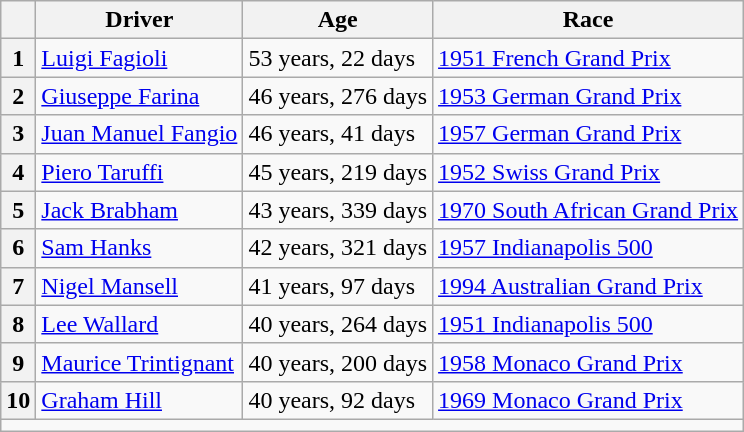<table class="wikitable">
<tr>
<th></th>
<th>Driver</th>
<th>Age</th>
<th>Race</th>
</tr>
<tr>
<th>1</th>
<td> <a href='#'>Luigi Fagioli</a></td>
<td>53 years, 22 days</td>
<td><a href='#'>1951 French Grand Prix</a></td>
</tr>
<tr>
<th>2</th>
<td> <a href='#'>Giuseppe Farina</a></td>
<td>46 years, 276 days</td>
<td><a href='#'>1953 German Grand Prix</a></td>
</tr>
<tr>
<th>3</th>
<td> <a href='#'>Juan Manuel Fangio</a></td>
<td>46 years, 41 days</td>
<td><a href='#'>1957 German Grand Prix</a></td>
</tr>
<tr>
<th>4</th>
<td> <a href='#'>Piero Taruffi</a></td>
<td>45 years, 219 days</td>
<td><a href='#'>1952 Swiss Grand Prix</a></td>
</tr>
<tr>
<th>5</th>
<td> <a href='#'>Jack Brabham</a></td>
<td>43 years, 339 days</td>
<td><a href='#'>1970 South African Grand Prix</a></td>
</tr>
<tr>
<th>6</th>
<td> <a href='#'>Sam Hanks</a></td>
<td>42 years, 321 days</td>
<td><a href='#'>1957 Indianapolis 500</a></td>
</tr>
<tr>
<th>7</th>
<td> <a href='#'>Nigel Mansell</a></td>
<td>41 years, 97 days</td>
<td><a href='#'>1994 Australian Grand Prix</a></td>
</tr>
<tr>
<th>8</th>
<td> <a href='#'>Lee Wallard</a></td>
<td>40 years, 264 days</td>
<td><a href='#'>1951 Indianapolis 500</a></td>
</tr>
<tr>
<th>9</th>
<td> <a href='#'>Maurice Trintignant</a></td>
<td>40 years, 200 days</td>
<td><a href='#'>1958 Monaco Grand Prix</a></td>
</tr>
<tr>
<th>10</th>
<td> <a href='#'>Graham Hill</a></td>
<td>40 years, 92 days</td>
<td><a href='#'>1969 Monaco Grand Prix</a></td>
</tr>
<tr>
<td colspan=4></td>
</tr>
</table>
